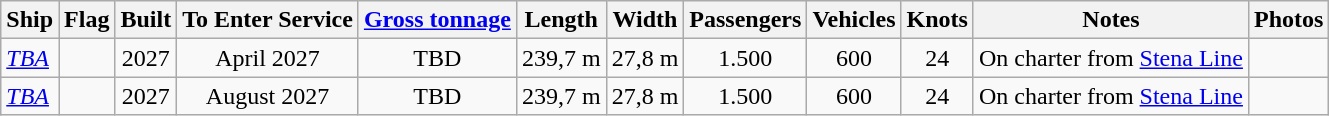<table class="wikitable">
<tr>
<th>Ship</th>
<th>Flag</th>
<th>Built</th>
<th>To Enter Service</th>
<th><a href='#'>Gross tonnage</a></th>
<th>Length</th>
<th>Width</th>
<th>Passengers</th>
<th>Vehicles</th>
<th>Knots</th>
<th>Notes</th>
<th>Photos</th>
</tr>
<tr>
<td><em><a href='#'>TBA</a></em></td>
<td></td>
<td style="text-align:Center;">2027</td>
<td style="text-align:Center;">April 2027</td>
<td style="text-align:Center;">TBD</td>
<td style="text-align:Center;">239,7 m</td>
<td style="text-align:Center;">27,8 m</td>
<td style="text-align:Center;">1.500</td>
<td style="text-align:Center;">600</td>
<td style="text-align:Center;">24</td>
<td>On charter from <a href='#'>Stena Line</a></td>
<td></td>
</tr>
<tr>
<td><em><a href='#'>TBA</a></em></td>
<td></td>
<td style="text-align:Center;">2027</td>
<td style="text-align:Center;">August 2027</td>
<td style="text-align:Center;">TBD</td>
<td style="text-align:Center;">239,7 m</td>
<td style="text-align:Center;">27,8 m</td>
<td style="text-align:Center;">1.500</td>
<td style="text-align:Center;">600</td>
<td style="text-align:Center;">24</td>
<td>On charter from <a href='#'>Stena Line</a></td>
<td></td>
</tr>
</table>
